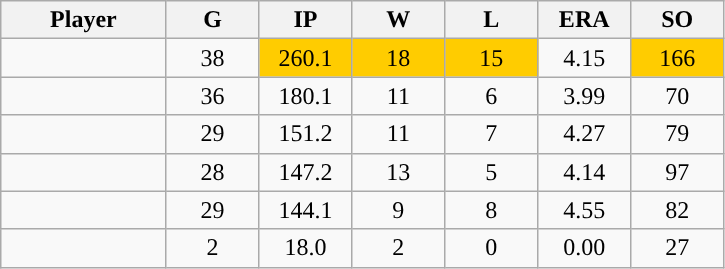<table class="wikitable sortable">
<tr>
<th bgcolor="#DDDDFF" width="16%">Player</th>
<th bgcolor="#DDDDFF" width="9%">G</th>
<th bgcolor="#DDDDFF" width="9%">IP</th>
<th bgcolor="#DDDDFF" width="9%">W</th>
<th bgcolor="#DDDDFF" width="9%">L</th>
<th bgcolor="#DDDDFF" width="9%">ERA</th>
<th bgcolor="#DDDDFF" width="9%">SO</th>
</tr>
<tr align="center">
<td></td>
<td>38</td>
<td style="background:#fc0;">260.1</td>
<td style="background:#fc0;">18</td>
<td style="background:#fc0;">15</td>
<td>4.15</td>
<td style="background:#fc0;">166</td>
</tr>
<tr align="center">
<td></td>
<td>36</td>
<td>180.1</td>
<td>11</td>
<td>6</td>
<td>3.99</td>
<td>70</td>
</tr>
<tr align="center">
<td></td>
<td>29</td>
<td>151.2</td>
<td>11</td>
<td>7</td>
<td>4.27</td>
<td>79</td>
</tr>
<tr align="center">
<td></td>
<td>28</td>
<td>147.2</td>
<td>13</td>
<td>5</td>
<td>4.14</td>
<td>97</td>
</tr>
<tr align="center">
<td></td>
<td>29</td>
<td>144.1</td>
<td>9</td>
<td>8</td>
<td>4.55</td>
<td>82</td>
</tr>
<tr align="center">
<td></td>
<td>2</td>
<td>18.0</td>
<td>2</td>
<td>0</td>
<td>0.00</td>
<td>27</td>
</tr>
</table>
